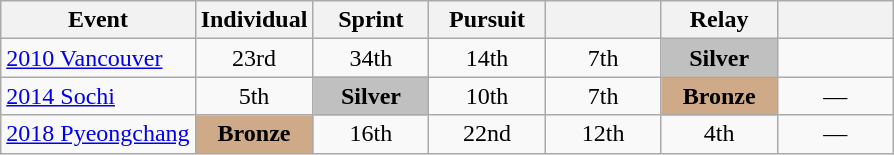<table class="wikitable" style="text-align: center;">
<tr ">
<th>Event</th>
<th style="width:70px;">Individual</th>
<th style="width:70px;">Sprint</th>
<th style="width:70px;">Pursuit</th>
<th style="width:70px;"></th>
<th style="width:70px;">Relay</th>
<th style="width:70px;"></th>
</tr>
<tr>
<td align=left> <a href='#'>2010 Vancouver</a></td>
<td>23rd</td>
<td>34th</td>
<td>14th</td>
<td>7th</td>
<td style="background:silver;"><strong>Silver</strong></td>
<td></td>
</tr>
<tr>
<td align=left> <a href='#'>2014 Sochi</a></td>
<td>5th</td>
<td style="background:silver;"><strong>Silver</strong></td>
<td>10th</td>
<td>7th</td>
<td style="background:#cfaa88;"><strong>Bronze</strong></td>
<td>—</td>
</tr>
<tr>
<td align=left> <a href='#'>2018 Pyeongchang</a></td>
<td style="background:#cfaa88;"><strong>Bronze</strong></td>
<td>16th</td>
<td>22nd</td>
<td>12th</td>
<td>4th</td>
<td>—</td>
</tr>
</table>
